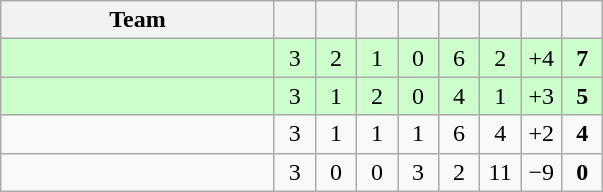<table class="wikitable" style="text-align:center">
<tr>
<th width=175>Team</th>
<th width=20></th>
<th width=20></th>
<th width=20></th>
<th width=20></th>
<th width=20></th>
<th width=20></th>
<th width=20></th>
<th width=20></th>
</tr>
<tr bgcolor=ccffcc>
<td align=left></td>
<td>3</td>
<td>2</td>
<td>1</td>
<td>0</td>
<td>6</td>
<td>2</td>
<td>+4</td>
<td><strong>7</strong></td>
</tr>
<tr bgcolor=ccffcc>
<td align=left></td>
<td>3</td>
<td>1</td>
<td>2</td>
<td>0</td>
<td>4</td>
<td>1</td>
<td>+3</td>
<td><strong>5</strong></td>
</tr>
<tr>
<td align=left></td>
<td>3</td>
<td>1</td>
<td>1</td>
<td>1</td>
<td>6</td>
<td>4</td>
<td>+2</td>
<td><strong>4</strong></td>
</tr>
<tr>
<td align=left></td>
<td>3</td>
<td>0</td>
<td>0</td>
<td>3</td>
<td>2</td>
<td>11</td>
<td>−9</td>
<td><strong>0</strong></td>
</tr>
</table>
